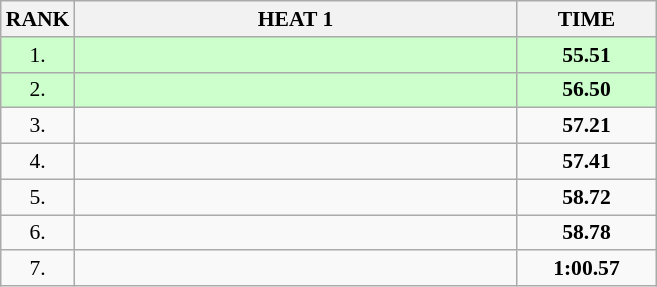<table class="wikitable" style="border-collapse: collapse; font-size: 90%;">
<tr>
<th>RANK</th>
<th style="width: 20em">HEAT 1</th>
<th style="width: 6em">TIME</th>
</tr>
<tr style="background:#ccffcc;">
<td align="center">1.</td>
<td></td>
<td align="center"><strong>55.51</strong></td>
</tr>
<tr style="background:#ccffcc;">
<td align="center">2.</td>
<td></td>
<td align="center"><strong>56.50</strong></td>
</tr>
<tr>
<td align="center">3.</td>
<td></td>
<td align="center"><strong>57.21</strong></td>
</tr>
<tr>
<td align="center">4.</td>
<td></td>
<td align="center"><strong>57.41</strong></td>
</tr>
<tr>
<td align="center">5.</td>
<td></td>
<td align="center"><strong>58.72</strong></td>
</tr>
<tr>
<td align="center">6.</td>
<td></td>
<td align="center"><strong>58.78</strong></td>
</tr>
<tr>
<td align="center">7.</td>
<td></td>
<td align="center"><strong>1:00.57</strong></td>
</tr>
</table>
